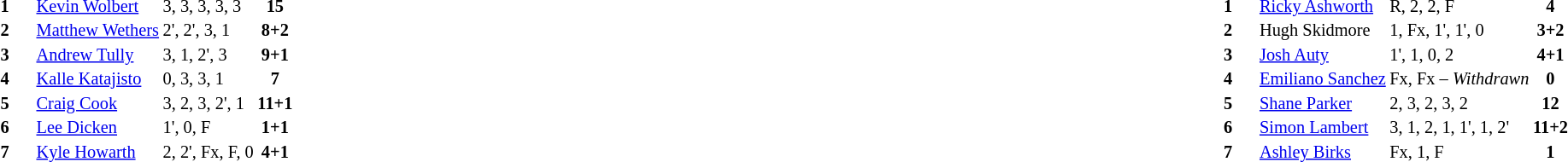<table width="100%">
<tr>
<td valign="top" width="50%"><br><table style="font-size: 85%" cellspacing="1" cellpadding="1" align=LEFT>
<tr>
<td colspan="5"></td>
</tr>
<tr>
<th width=25></th>
<th width=25></th>
</tr>
<tr>
<td></td>
<td><strong>1</strong></td>
<td> <a href='#'>Kevin Wolbert</a></td>
<td>3, 3, 3, 3, 3</td>
<td align=center><strong>15</strong></td>
<td></td>
</tr>
<tr>
<td></td>
<td><strong>2</strong></td>
<td> <a href='#'>Matthew Wethers</a></td>
<td>2', 2', 3, 1</td>
<td align=center><strong>8+2</strong></td>
<td></td>
</tr>
<tr>
<td></td>
<td><strong>3</strong></td>
<td> <a href='#'>Andrew Tully</a></td>
<td>3, 1, 2', 3</td>
<td align=center><strong>9+1</strong></td>
<td></td>
</tr>
<tr>
<td></td>
<td><strong>4</strong></td>
<td> <a href='#'>Kalle Katajisto</a></td>
<td>0, 3, 3, 1</td>
<td align=center><strong>7</strong></td>
<td></td>
</tr>
<tr>
<td></td>
<td><strong>5</strong></td>
<td> <a href='#'>Craig Cook</a></td>
<td>3, 2, 3, 2', 1</td>
<td align=center><strong>11+1</strong></td>
<td></td>
</tr>
<tr>
<td></td>
<td><strong>6</strong></td>
<td> <a href='#'>Lee Dicken</a></td>
<td>1', 0, F</td>
<td align=center><strong>1+1</strong></td>
<td></td>
</tr>
<tr>
<td></td>
<td><strong>7</strong></td>
<td> <a href='#'>Kyle Howarth</a></td>
<td>2, 2', Fx, F, 0</td>
<td align=center><strong>4+1</strong></td>
<td></td>
</tr>
<tr>
<td colspan=5></td>
</tr>
</table>
<table style="font-size: 85%" cellspacing="1" cellpadding="1" align=RIGHT>
<tr>
<td colspan="5"></td>
</tr>
<tr>
<th width="25"></th>
<th width="25"></th>
</tr>
<tr>
<td></td>
<td><strong>1</strong></td>
<td> <a href='#'>Ricky Ashworth</a></td>
<td>R, 2, 2, F</td>
<td align=center><strong>4</strong></td>
<td></td>
</tr>
<tr>
<td></td>
<td><strong>2</strong></td>
<td> Hugh Skidmore</td>
<td>1, Fx, 1', 1', 0</td>
<td align=center><strong>3+2</strong></td>
<td></td>
</tr>
<tr>
<td></td>
<td><strong>3</strong></td>
<td> <a href='#'>Josh Auty</a></td>
<td>1', 1, 0, 2</td>
<td align=center><strong>4+1</strong></td>
<td></td>
</tr>
<tr>
<td></td>
<td><strong>4</strong></td>
<td> <a href='#'>Emiliano Sanchez</a></td>
<td>Fx, Fx – <em>Withdrawn</em></td>
<td align=center><strong>0</strong></td>
<td></td>
</tr>
<tr>
<td></td>
<td><strong>5</strong></td>
<td> <a href='#'>Shane Parker</a></td>
<td>2, 3, 2, 3, 2</td>
<td align=center><strong>12</strong></td>
<td></td>
</tr>
<tr>
<td></td>
<td><strong>6</strong></td>
<td> <a href='#'>Simon Lambert</a></td>
<td>3, 1, 2, 1, 1', 1, 2'</td>
<td align=center><strong>11+2</strong></td>
<td></td>
</tr>
<tr>
<td></td>
<td><strong>7</strong></td>
<td> <a href='#'>Ashley Birks</a></td>
<td>Fx, 1, F</td>
<td align=center><strong>1</strong></td>
<td></td>
</tr>
<tr>
<td colspan=5></td>
</tr>
</table>
</td>
</tr>
</table>
